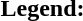<table class="toccolours" style="font-size:100%; white-space:nowrap;">
<tr>
<td><strong>Legend:</strong></td>
<td>      </td>
</tr>
<tr>
<td></td>
</tr>
<tr>
<td></td>
</tr>
<tr>
<td></td>
</tr>
</table>
